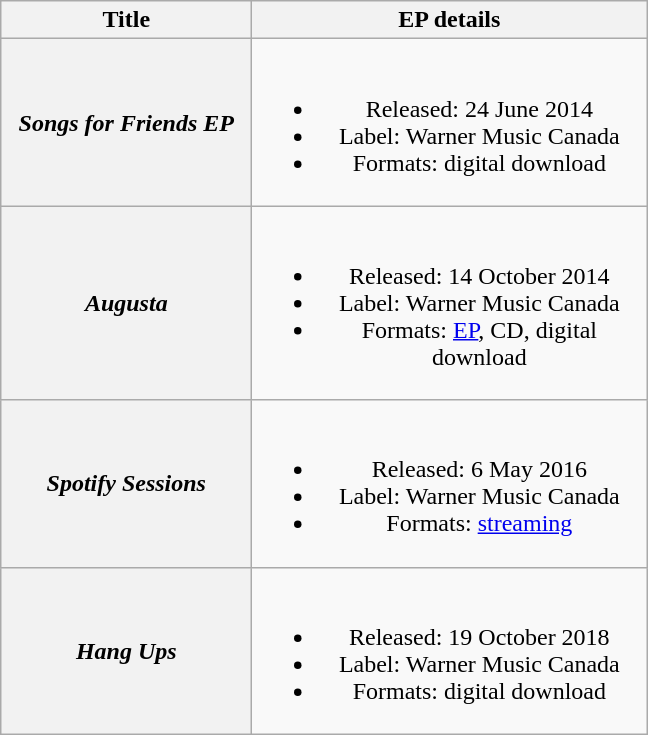<table class="wikitable plainrowheaders" style="text-align:center">
<tr>
<th scope="col" style="width:10em;">Title</th>
<th scope="col" style="width:16em;">EP details</th>
</tr>
<tr>
<th scope="row"><em>Songs for Friends EP</em></th>
<td><br><ul><li>Released: 24 June 2014</li><li>Label: Warner Music Canada</li><li>Formats: digital download</li></ul></td>
</tr>
<tr>
<th scope="row"><em>Augusta</em></th>
<td><br><ul><li>Released: 14 October 2014</li><li>Label: Warner Music Canada</li><li>Formats: <a href='#'>EP</a>, CD, digital download</li></ul></td>
</tr>
<tr>
<th scope="row"><em>Spotify Sessions</em></th>
<td><br><ul><li>Released: 6 May 2016</li><li>Label: Warner Music Canada</li><li>Formats: <a href='#'>streaming</a></li></ul></td>
</tr>
<tr>
<th scope="row"><em>Hang Ups</em></th>
<td><br><ul><li>Released: 19 October 2018</li><li>Label: Warner Music Canada</li><li>Formats: digital download</li></ul></td>
</tr>
</table>
